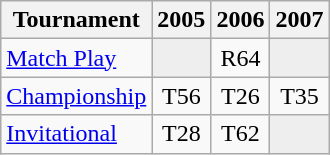<table class="wikitable" style="text-align:center;">
<tr>
<th>Tournament</th>
<th>2005</th>
<th>2006</th>
<th>2007</th>
</tr>
<tr>
<td align="left"><a href='#'>Match Play</a></td>
<td style="background:#eeeeee;"></td>
<td>R64</td>
<td style="background:#eeeeee;"></td>
</tr>
<tr>
<td align="left"><a href='#'>Championship</a></td>
<td>T56</td>
<td>T26</td>
<td>T35</td>
</tr>
<tr>
<td align="left"><a href='#'>Invitational</a></td>
<td>T28</td>
<td>T62</td>
<td style="background:#eeeeee;"></td>
</tr>
</table>
